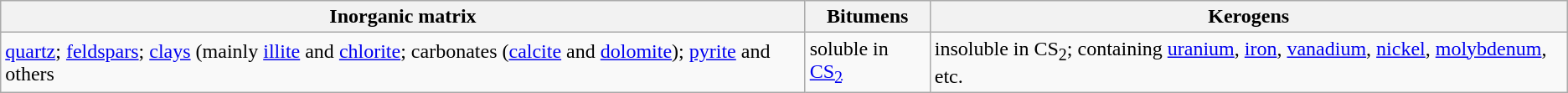<table class="wikitable" style="margin:left">
<tr>
<th>Inorganic matrix</th>
<th>Bitumens</th>
<th>Kerogens</th>
</tr>
<tr>
<td align="left"><a href='#'>quartz</a>; <a href='#'>feldspars</a>; <a href='#'>clays</a> (mainly <a href='#'>illite</a> and <a href='#'>chlorite</a>; carbonates (<a href='#'>calcite</a> and <a href='#'>dolomite</a>); <a href='#'>pyrite</a> and others</td>
<td align="left">soluble in <a href='#'>CS<sub>2</sub></a></td>
<td align="left">insoluble in CS<sub>2</sub>; containing <a href='#'>uranium</a>, <a href='#'>iron</a>, <a href='#'>vanadium</a>, <a href='#'>nickel</a>, <a href='#'>molybdenum</a>, etc.</td>
</tr>
</table>
